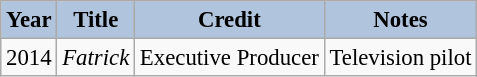<table class="wikitable" style="font-size:95%;">
<tr>
<th style="background:#B0C4DE;">Year</th>
<th style="background:#B0C4DE;">Title</th>
<th style="background:#B0C4DE;">Credit</th>
<th style="background:#B0C4DE;">Notes</th>
</tr>
<tr>
<td>2014</td>
<td><em>Fatrick</em></td>
<td>Executive Producer</td>
<td>Television pilot</td>
</tr>
</table>
